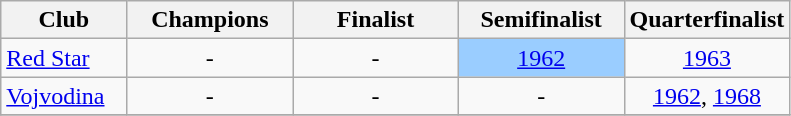<table class="wikitable">
<tr>
<th style="width:16%;">Club</th>
<th style="width:21%;">Champions</th>
<th style="width:21%;">Finalist</th>
<th style="width:21%;">Semifinalist</th>
<th style="width:21%;">Quarterfinalist</th>
</tr>
<tr>
<td><a href='#'>Red Star</a></td>
<td style="text-align:center">-</td>
<td style="text-align:center">-</td>
<td style="text-align:center" bgcolor="#9acdff"><a href='#'>1962</a></td>
<td style="text-align:center"><a href='#'>1963</a></td>
</tr>
<tr>
<td><a href='#'>Vojvodina</a></td>
<td style="text-align:center">-</td>
<td style="text-align:center">-</td>
<td style="text-align:center">-</td>
<td style="text-align:center"><a href='#'>1962</a>, <a href='#'>1968</a></td>
</tr>
<tr>
</tr>
</table>
